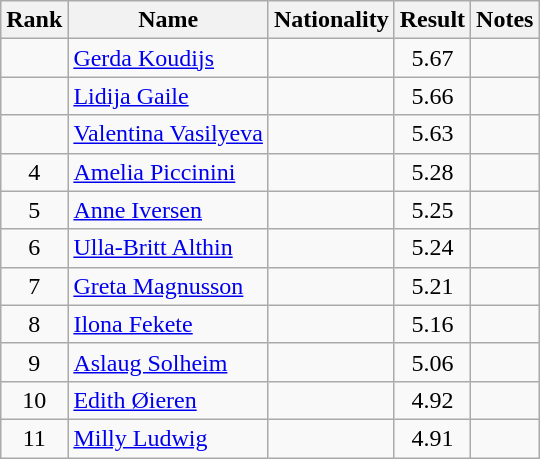<table class="wikitable sortable" style="text-align:center">
<tr>
<th>Rank</th>
<th>Name</th>
<th>Nationality</th>
<th>Result</th>
<th>Notes</th>
</tr>
<tr>
<td></td>
<td align=left><a href='#'>Gerda Koudijs</a></td>
<td align=left></td>
<td>5.67</td>
<td></td>
</tr>
<tr>
<td></td>
<td align=left><a href='#'>Lidija Gaile</a></td>
<td align=left></td>
<td>5.66</td>
<td></td>
</tr>
<tr>
<td></td>
<td align=left><a href='#'>Valentina Vasilyeva</a></td>
<td align=left></td>
<td>5.63</td>
<td></td>
</tr>
<tr>
<td>4</td>
<td align=left><a href='#'>Amelia Piccinini</a></td>
<td align=left></td>
<td>5.28</td>
<td></td>
</tr>
<tr>
<td>5</td>
<td align=left><a href='#'>Anne Iversen</a></td>
<td align=left></td>
<td>5.25</td>
<td></td>
</tr>
<tr>
<td>6</td>
<td align=left><a href='#'>Ulla-Britt Althin</a></td>
<td align=left></td>
<td>5.24</td>
<td></td>
</tr>
<tr>
<td>7</td>
<td align=left><a href='#'>Greta Magnusson</a></td>
<td align=left></td>
<td>5.21</td>
<td></td>
</tr>
<tr>
<td>8</td>
<td align=left><a href='#'>Ilona Fekete</a></td>
<td align=left></td>
<td>5.16</td>
<td></td>
</tr>
<tr>
<td>9</td>
<td align=left><a href='#'>Aslaug Solheim</a></td>
<td align=left></td>
<td>5.06</td>
<td></td>
</tr>
<tr>
<td>10</td>
<td align=left><a href='#'>Edith Øieren</a></td>
<td align=left></td>
<td>4.92</td>
<td></td>
</tr>
<tr>
<td>11</td>
<td align=left><a href='#'>Milly Ludwig</a></td>
<td align=left></td>
<td>4.91</td>
<td></td>
</tr>
</table>
